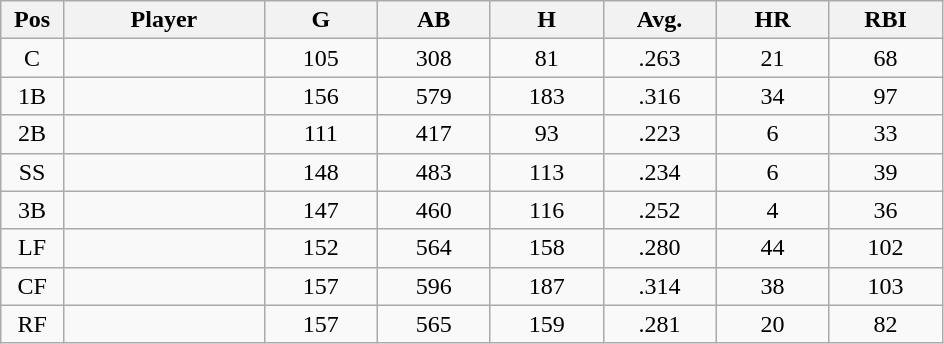<table class="wikitable sortable">
<tr>
<th bgcolor="#DDDDFF" width="5%">Pos</th>
<th bgcolor="#DDDDFF" width="16%">Player</th>
<th bgcolor="#DDDDFF" width="9%">G</th>
<th bgcolor="#DDDDFF" width="9%">AB</th>
<th bgcolor="#DDDDFF" width="9%">H</th>
<th bgcolor="#DDDDFF" width="9%">Avg.</th>
<th bgcolor="#DDDDFF" width="9%">HR</th>
<th bgcolor="#DDDDFF" width="9%">RBI</th>
</tr>
<tr align="center">
<td>C</td>
<td></td>
<td>105</td>
<td>308</td>
<td>81</td>
<td>.263</td>
<td>21</td>
<td>68</td>
</tr>
<tr align="center">
<td>1B</td>
<td></td>
<td>156</td>
<td>579</td>
<td>183</td>
<td>.316</td>
<td>34</td>
<td>97</td>
</tr>
<tr align="center">
<td>2B</td>
<td></td>
<td>111</td>
<td>417</td>
<td>93</td>
<td>.223</td>
<td>6</td>
<td>33</td>
</tr>
<tr align="center">
<td>SS</td>
<td></td>
<td>148</td>
<td>483</td>
<td>113</td>
<td>.234</td>
<td>6</td>
<td>39</td>
</tr>
<tr align="center">
<td>3B</td>
<td></td>
<td>147</td>
<td>460</td>
<td>116</td>
<td>.252</td>
<td>4</td>
<td>36</td>
</tr>
<tr align="center">
<td>LF</td>
<td></td>
<td>152</td>
<td>564</td>
<td>158</td>
<td>.280</td>
<td>44</td>
<td>102</td>
</tr>
<tr align="center">
<td>CF</td>
<td></td>
<td>157</td>
<td>596</td>
<td>187</td>
<td>.314</td>
<td>38</td>
<td>103</td>
</tr>
<tr align="center">
<td>RF</td>
<td></td>
<td>157</td>
<td>565</td>
<td>159</td>
<td>.281</td>
<td>20</td>
<td>82</td>
</tr>
</table>
